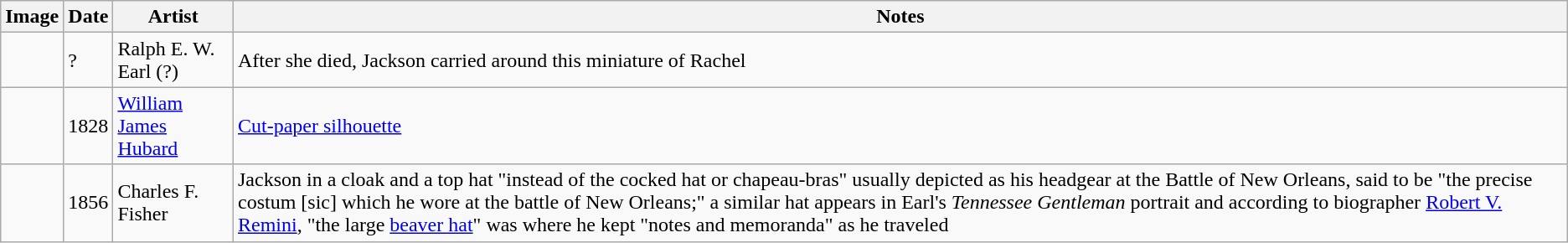<table class="wikitable sortable">
<tr>
<th class="unsortable">Image</th>
<th data-sort-type="number">Date</th>
<th data-sort-type="text">Artist</th>
<th class="unsortable">Notes</th>
</tr>
<tr>
<td></td>
<td>?</td>
<td>Ralph E. W. Earl (?)</td>
<td>After she died, Jackson carried around this miniature of Rachel</td>
</tr>
<tr>
<td></td>
<td>1828</td>
<td><a href='#'>William James Hubard</a></td>
<td><a href='#'>Cut-paper silhouette</a></td>
</tr>
<tr>
<td></td>
<td>1856</td>
<td>Charles F. Fisher</td>
<td>Jackson in a cloak and a top hat "instead of the cocked hat or chapeau-bras" usually depicted as his headgear at the Battle of New Orleans, said to be "the precise costum [sic] which he wore at the battle of New Orleans;" a similar hat appears in Earl's <em>Tennessee Gentleman</em> portrait and according to biographer <a href='#'>Robert V. Remini</a>, "the large <a href='#'>beaver hat</a>" was where he kept "notes and memoranda" as he traveled</td>
</tr>
</table>
